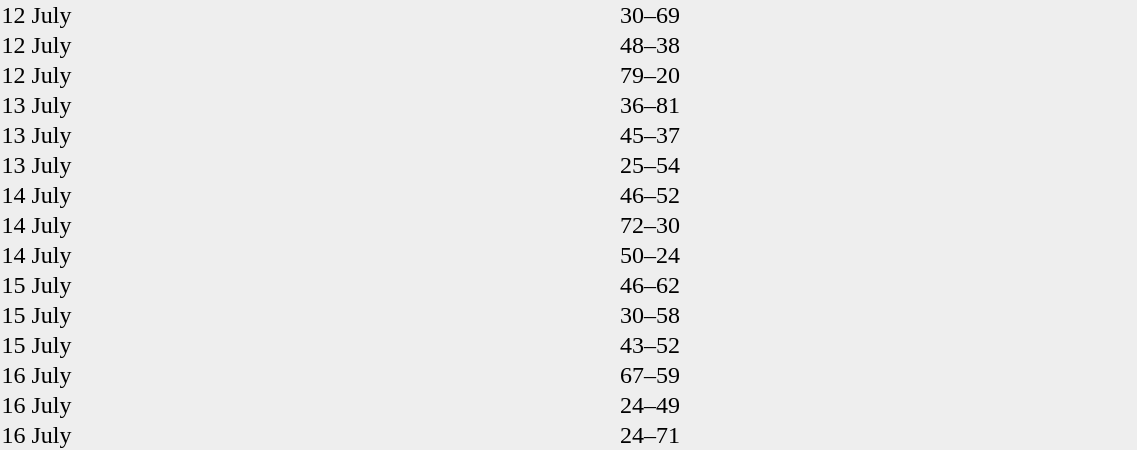<table cellspacing=0 width=60% style=background:#eeeeee>
<tr>
<td width=10%>12 July</td>
<td align=right width=20%></td>
<td align=center width=20%>30–69</td>
<td align=left width=20%></td>
</tr>
<tr>
<td>12 July</td>
<td align=right></td>
<td align=center>48–38</td>
<td align=left></td>
</tr>
<tr>
<td>12 July</td>
<td align=right></td>
<td align=center>79–20</td>
<td align=left></td>
</tr>
<tr>
<td>13 July</td>
<td align=right></td>
<td align=center>36–81</td>
<td align=left></td>
</tr>
<tr>
<td>13 July</td>
<td align=right></td>
<td align=center>45–37</td>
<td align=left></td>
</tr>
<tr>
<td>13 July</td>
<td align=right></td>
<td align=center>25–54</td>
<td align=left></td>
</tr>
<tr>
<td>14 July</td>
<td align=right></td>
<td align=center>46–52</td>
<td align=left></td>
</tr>
<tr>
<td>14 July</td>
<td align=right></td>
<td align=center>72–30</td>
<td align=left></td>
</tr>
<tr>
<td>14 July</td>
<td align=right></td>
<td align=center>50–24</td>
<td align=left></td>
</tr>
<tr>
<td>15 July</td>
<td align=right></td>
<td align=center>46–62</td>
<td align=left></td>
</tr>
<tr>
<td>15 July</td>
<td align=right></td>
<td align=center>30–58</td>
<td align=left></td>
</tr>
<tr>
<td>15 July</td>
<td align=right></td>
<td align=center>43–52</td>
<td align=left></td>
</tr>
<tr>
<td>16 July</td>
<td align=right></td>
<td align=center>67–59</td>
<td align=left></td>
</tr>
<tr>
<td>16 July</td>
<td align=right></td>
<td align=center>24–49</td>
<td align=left></td>
</tr>
<tr>
<td>16 July</td>
<td align=right></td>
<td align=center>24–71</td>
<td align=left></td>
</tr>
</table>
